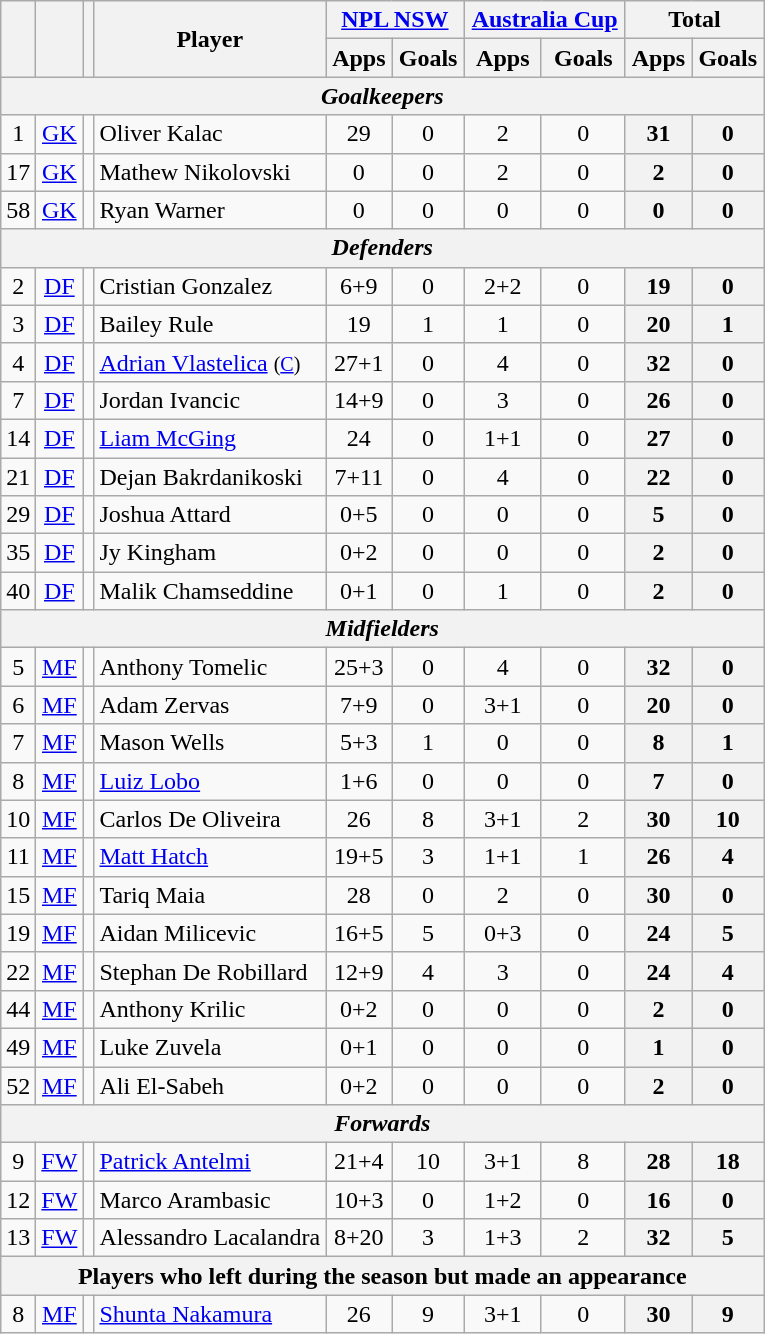<table class="wikitable" style="text-align:center">
<tr>
<th rowspan="2"></th>
<th rowspan="2"></th>
<th rowspan="2"></th>
<th rowspan="2">Player</th>
<th colspan="2" width="85"><a href='#'>NPL NSW</a></th>
<th colspan="2" width="100"><a href='#'>Australia Cup</a></th>
<th colspan="2" width="85">Total</th>
</tr>
<tr>
<th>Apps</th>
<th>Goals</th>
<th>Apps</th>
<th>Goals</th>
<th>Apps</th>
<th>Goals</th>
</tr>
<tr>
<th colspan="10"><em>Goalkeepers</em></th>
</tr>
<tr>
<td>1</td>
<td><a href='#'>GK</a></td>
<td></td>
<td style="text-align:left">Oliver Kalac</td>
<td>29</td>
<td>0</td>
<td>2</td>
<td>0</td>
<th>31</th>
<th>0</th>
</tr>
<tr>
<td>17</td>
<td><a href='#'>GK</a></td>
<td></td>
<td style="text-align:left">Mathew Nikolovski</td>
<td>0</td>
<td>0</td>
<td>2</td>
<td>0</td>
<th>2</th>
<th>0</th>
</tr>
<tr>
<td>58</td>
<td><a href='#'>GK</a></td>
<td></td>
<td style="text-align:left">Ryan Warner</td>
<td>0</td>
<td>0</td>
<td>0</td>
<td>0</td>
<th>0</th>
<th>0</th>
</tr>
<tr>
<th colspan="10"><em>Defenders</em></th>
</tr>
<tr>
<td>2</td>
<td><a href='#'>DF</a></td>
<td></td>
<td style="text-align:left">Cristian Gonzalez</td>
<td>6+9</td>
<td>0</td>
<td>2+2</td>
<td>0</td>
<th>19</th>
<th>0</th>
</tr>
<tr>
<td>3</td>
<td><a href='#'>DF</a></td>
<td></td>
<td style="text-align:left">Bailey Rule</td>
<td>19</td>
<td>1</td>
<td>1</td>
<td>0</td>
<th>20</th>
<th>1</th>
</tr>
<tr>
<td>4</td>
<td><a href='#'>DF</a></td>
<td></td>
<td style="text-align:left"><a href='#'>Adrian Vlastelica</a> <small>(<a href='#'>C</a>)</small></td>
<td>27+1</td>
<td>0</td>
<td>4</td>
<td>0</td>
<th>32</th>
<th>0</th>
</tr>
<tr>
<td>7</td>
<td><a href='#'>DF</a></td>
<td></td>
<td style="text-align:left">Jordan Ivancic</td>
<td>14+9</td>
<td>0</td>
<td>3</td>
<td>0</td>
<th>26</th>
<th>0</th>
</tr>
<tr>
<td>14</td>
<td><a href='#'>DF</a></td>
<td></td>
<td style="text-align:left"><a href='#'>Liam McGing</a></td>
<td>24</td>
<td>0</td>
<td>1+1</td>
<td>0</td>
<th>27</th>
<th>0</th>
</tr>
<tr>
<td>21</td>
<td><a href='#'>DF</a></td>
<td></td>
<td style="text-align:left">Dejan Bakrdanikoski</td>
<td>7+11</td>
<td>0</td>
<td>4</td>
<td>0</td>
<th>22</th>
<th>0</th>
</tr>
<tr>
<td>29</td>
<td><a href='#'>DF</a></td>
<td></td>
<td style="text-align:left">Joshua Attard</td>
<td>0+5</td>
<td>0</td>
<td>0</td>
<td>0</td>
<th>5</th>
<th>0</th>
</tr>
<tr>
<td>35</td>
<td><a href='#'>DF</a></td>
<td></td>
<td style="text-align:left">Jy Kingham</td>
<td>0+2</td>
<td>0</td>
<td>0</td>
<td>0</td>
<th>2</th>
<th>0</th>
</tr>
<tr>
<td>40</td>
<td><a href='#'>DF</a></td>
<td></td>
<td style="text-align:left">Malik Chamseddine</td>
<td>0+1</td>
<td>0</td>
<td>1</td>
<td>0</td>
<th>2</th>
<th>0</th>
</tr>
<tr>
<th colspan="10"><em>Midfielders</em></th>
</tr>
<tr>
<td>5</td>
<td><a href='#'>MF</a></td>
<td></td>
<td style="text-align:left">Anthony Tomelic</td>
<td>25+3</td>
<td>0</td>
<td>4</td>
<td>0</td>
<th>32</th>
<th>0</th>
</tr>
<tr>
<td>6</td>
<td><a href='#'>MF</a></td>
<td></td>
<td style="text-align:left">Adam Zervas</td>
<td>7+9</td>
<td>0</td>
<td>3+1</td>
<td>0</td>
<th>20</th>
<th>0</th>
</tr>
<tr>
<td>7</td>
<td><a href='#'>MF</a></td>
<td></td>
<td style="text-align:left">Mason Wells</td>
<td>5+3</td>
<td>1</td>
<td>0</td>
<td>0</td>
<th>8</th>
<th>1</th>
</tr>
<tr>
<td>8</td>
<td><a href='#'>MF</a></td>
<td></td>
<td style="text-align:left"><a href='#'>Luiz Lobo</a></td>
<td>1+6</td>
<td>0</td>
<td>0</td>
<td>0</td>
<th>7</th>
<th>0</th>
</tr>
<tr>
<td>10</td>
<td><a href='#'>MF</a></td>
<td></td>
<td style="text-align:left">Carlos De Oliveira</td>
<td>26</td>
<td>8</td>
<td>3+1</td>
<td>2</td>
<th>30</th>
<th>10</th>
</tr>
<tr>
<td>11</td>
<td><a href='#'>MF</a></td>
<td></td>
<td style="text-align:left"><a href='#'>Matt Hatch</a></td>
<td>19+5</td>
<td>3</td>
<td>1+1</td>
<td>1</td>
<th>26</th>
<th>4</th>
</tr>
<tr>
<td>15</td>
<td><a href='#'>MF</a></td>
<td></td>
<td style="text-align:left">Tariq Maia</td>
<td>28</td>
<td>0</td>
<td>2</td>
<td>0</td>
<th>30</th>
<th>0</th>
</tr>
<tr>
<td>19</td>
<td><a href='#'>MF</a></td>
<td></td>
<td style="text-align:left">Aidan Milicevic</td>
<td>16+5</td>
<td>5</td>
<td>0+3</td>
<td>0</td>
<th>24</th>
<th>5</th>
</tr>
<tr>
<td>22</td>
<td><a href='#'>MF</a></td>
<td></td>
<td style="text-align:left">Stephan De Robillard</td>
<td>12+9</td>
<td>4</td>
<td>3</td>
<td>0</td>
<th>24</th>
<th>4</th>
</tr>
<tr>
<td>44</td>
<td><a href='#'>MF</a></td>
<td></td>
<td style="text-align:left">Anthony Krilic</td>
<td>0+2</td>
<td>0</td>
<td>0</td>
<td>0</td>
<th>2</th>
<th>0</th>
</tr>
<tr>
<td>49</td>
<td><a href='#'>MF</a></td>
<td></td>
<td style="text-align:left">Luke Zuvela</td>
<td>0+1</td>
<td>0</td>
<td>0</td>
<td>0</td>
<th>1</th>
<th>0</th>
</tr>
<tr>
<td>52</td>
<td><a href='#'>MF</a></td>
<td></td>
<td style="text-align:left">Ali El-Sabeh</td>
<td>0+2</td>
<td>0</td>
<td>0</td>
<td>0</td>
<th>2</th>
<th>0</th>
</tr>
<tr>
<th colspan="10"><em>Forwards</em></th>
</tr>
<tr>
<td>9</td>
<td><a href='#'>FW</a></td>
<td></td>
<td style="text-align:left"><a href='#'>Patrick Antelmi</a></td>
<td>21+4</td>
<td>10</td>
<td>3+1</td>
<td>8</td>
<th>28</th>
<th>18</th>
</tr>
<tr>
<td>12</td>
<td><a href='#'>FW</a></td>
<td></td>
<td style="text-align:left">Marco Arambasic</td>
<td>10+3</td>
<td>0</td>
<td>1+2</td>
<td>0</td>
<th>16</th>
<th>0</th>
</tr>
<tr>
<td>13</td>
<td><a href='#'>FW</a></td>
<td></td>
<td style="text-align:left">Alessandro Lacalandra</td>
<td>8+20</td>
<td>3</td>
<td>1+3</td>
<td>2</td>
<th>32</th>
<th>5</th>
</tr>
<tr>
<th colspan="17">Players who left during the season but made an appearance</th>
</tr>
<tr>
<td>8</td>
<td><a href='#'>MF</a></td>
<td></td>
<td style="text-align:left"><a href='#'>Shunta Nakamura</a></td>
<td>26</td>
<td>9</td>
<td>3+1</td>
<td>0</td>
<th>30</th>
<th>9</th>
</tr>
</table>
